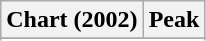<table class="wikitable plainrowheaders" style="text-align:center;">
<tr>
<th scope="col">Chart (2002)</th>
<th scope="col">Peak</th>
</tr>
<tr>
</tr>
<tr>
</tr>
<tr>
</tr>
</table>
